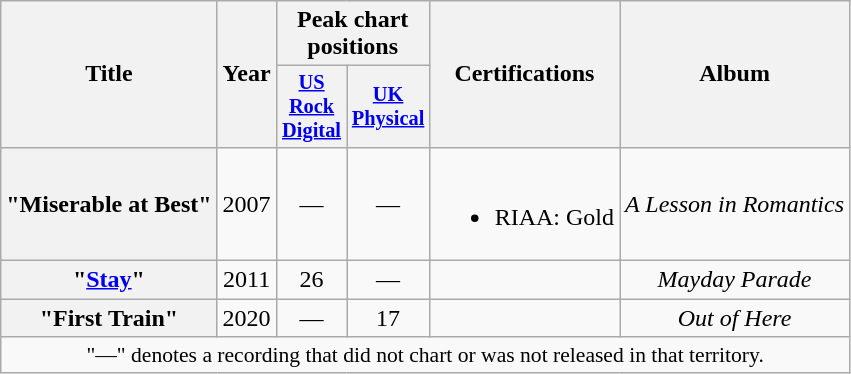<table class="wikitable plainrowheaders" style="text-align:center;">
<tr>
<th scope=col rowspan="2">Title</th>
<th scope=col rowspan="2">Year</th>
<th scope=col colspan="2">Peak chart positions</th>
<th scope=col rowspan="2">Certifications</th>
<th scope=col rowspan="2">Album</th>
</tr>
<tr>
<th style="width:3em;font-size:85%;"><a href='#'>US<br>Rock<br>Digital</a><br></th>
<th style="width:3em;font-size:85%;"><a href='#'>UK<br>Physical</a><br></th>
</tr>
<tr>
<th scope="row">"Miserable at Best"</th>
<td>2007</td>
<td>—</td>
<td>—</td>
<td><br><ul><li>RIAA: Gold</li></ul></td>
<td><em>A Lesson in Romantics</em></td>
</tr>
<tr>
<th scope="row">"<a href='#'>Stay</a>"</th>
<td>2011</td>
<td>26</td>
<td>—</td>
<td></td>
<td><em>Mayday Parade</em></td>
</tr>
<tr>
<th scope="row">"First Train"</th>
<td>2020</td>
<td>—</td>
<td>17</td>
<td></td>
<td><em>Out of Here</em></td>
</tr>
<tr>
<td colspan="10" style="font-size:90%">"—" denotes a recording that did not chart or was not released in that territory.</td>
</tr>
</table>
